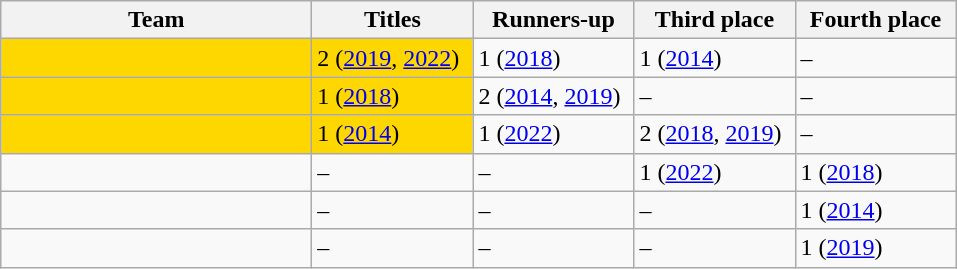<table class="wikitable">
<tr>
<th width=200>Team</th>
<th width=100>Titles</th>
<th width=100>Runners-up</th>
<th width=100>Third place</th>
<th width=100>Fourth place</th>
</tr>
<tr>
<td bgcolor=gold></td>
<td bgcolor=gold>2 (<a href='#'>2019</a>, <a href='#'>2022</a>)</td>
<td>1 (<a href='#'>2018</a>)</td>
<td>1 (<a href='#'>2014</a>)</td>
<td>–</td>
</tr>
<tr>
<td bgcolor=gold></td>
<td bgcolor=gold>1 (<a href='#'>2018</a>)</td>
<td>2 (<a href='#'>2014</a>, <a href='#'>2019</a>)</td>
<td>–</td>
<td>–</td>
</tr>
<tr>
<td bgcolor=gold></td>
<td bgcolor=gold>1 (<a href='#'>2014</a>)</td>
<td>1 (<a href='#'>2022</a>)</td>
<td>2 (<a href='#'>2018</a>, <a href='#'>2019</a>)</td>
<td>–</td>
</tr>
<tr>
<td></td>
<td>–</td>
<td>–</td>
<td>1 (<a href='#'>2022</a>)</td>
<td>1 (<a href='#'>2018</a>)</td>
</tr>
<tr>
<td></td>
<td>–</td>
<td>–</td>
<td>–</td>
<td>1 (<a href='#'>2014</a>)</td>
</tr>
<tr>
<td></td>
<td>–</td>
<td>–</td>
<td>–</td>
<td>1 (<a href='#'>2019</a>)</td>
</tr>
</table>
